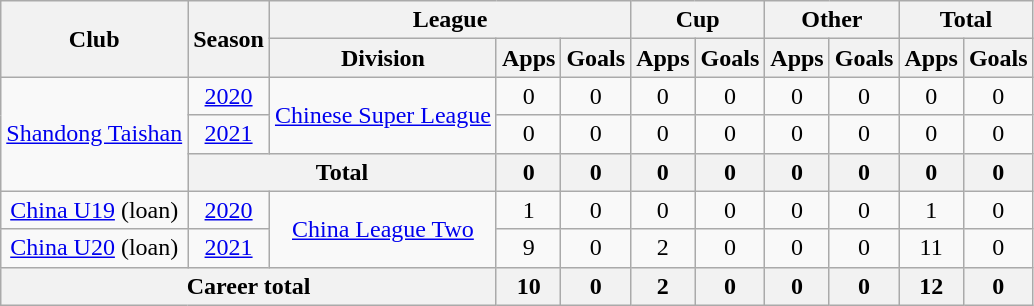<table class="wikitable" style="text-align: center">
<tr>
<th rowspan="2">Club</th>
<th rowspan="2">Season</th>
<th colspan="3">League</th>
<th colspan="2">Cup</th>
<th colspan="2">Other</th>
<th colspan="2">Total</th>
</tr>
<tr>
<th>Division</th>
<th>Apps</th>
<th>Goals</th>
<th>Apps</th>
<th>Goals</th>
<th>Apps</th>
<th>Goals</th>
<th>Apps</th>
<th>Goals</th>
</tr>
<tr>
<td rowspan="3"><a href='#'>Shandong Taishan</a></td>
<td><a href='#'>2020</a></td>
<td rowspan="2"><a href='#'>Chinese Super League</a></td>
<td>0</td>
<td>0</td>
<td>0</td>
<td>0</td>
<td>0</td>
<td>0</td>
<td>0</td>
<td>0</td>
</tr>
<tr>
<td><a href='#'>2021</a></td>
<td>0</td>
<td>0</td>
<td>0</td>
<td>0</td>
<td>0</td>
<td>0</td>
<td>0</td>
<td>0</td>
</tr>
<tr>
<th colspan=2>Total</th>
<th>0</th>
<th>0</th>
<th>0</th>
<th>0</th>
<th>0</th>
<th>0</th>
<th>0</th>
<th>0</th>
</tr>
<tr>
<td><a href='#'>China U19</a> (loan)</td>
<td><a href='#'>2020</a></td>
<td rowspan="2"><a href='#'>China League Two</a></td>
<td>1</td>
<td>0</td>
<td>0</td>
<td>0</td>
<td>0</td>
<td>0</td>
<td>1</td>
<td>0</td>
</tr>
<tr>
<td><a href='#'>China U20</a> (loan)</td>
<td><a href='#'>2021</a></td>
<td>9</td>
<td>0</td>
<td>2</td>
<td>0</td>
<td>0</td>
<td>0</td>
<td>11</td>
<td>0</td>
</tr>
<tr>
<th colspan=3>Career total</th>
<th>10</th>
<th>0</th>
<th>2</th>
<th>0</th>
<th>0</th>
<th>0</th>
<th>12</th>
<th>0</th>
</tr>
</table>
